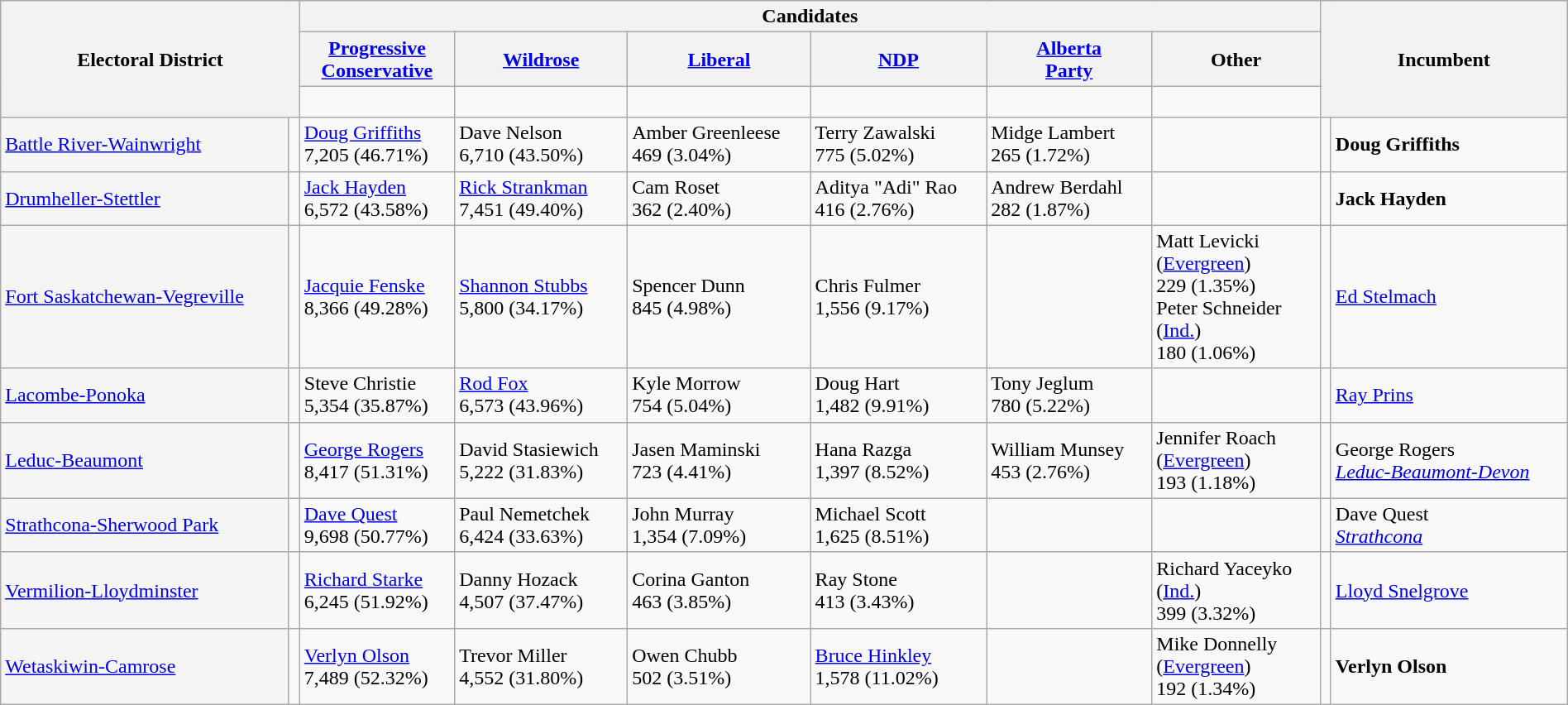<table class="wikitable" style="width:100%">
<tr>
<th rowspan=3 colspan=2>Electoral District</th>
<th colspan=6>Candidates</th>
<th rowspan=3 colspan=2>Incumbent</th>
</tr>
<tr>
<th><a href='#'>Progressive<br>Conservative</a></th>
<th><a href='#'>Wildrose</a></th>
<th><a href='#'>Liberal</a></th>
<th><a href='#'>NDP</a></th>
<th><a href='#'>Alberta<br>Party</a></th>
<th>Other</th>
</tr>
<tr>
<td> </td>
<td> </td>
<td> </td>
<td> </td>
<td> </td>
<td> </td>
</tr>
<tr>
<td style="background:whitesmoke;"><a href='#'>Battle River-Wainwright</a></td>
<td></td>
<td><a href='#'>Doug Griffiths</a><br>7,205 (46.71%)</td>
<td>Dave Nelson<br>6,710 (43.50%)</td>
<td>Amber Greenleese<br>469 (3.04%)</td>
<td>Terry Zawalski<br>775 (5.02%)</td>
<td>Midge Lambert<br>265 (1.72%)</td>
<td></td>
<td></td>
<td><strong>Doug Griffiths</strong></td>
</tr>
<tr>
<td style="background:whitesmoke;"><a href='#'>Drumheller-Stettler</a></td>
<td></td>
<td><a href='#'>Jack Hayden</a><br>6,572 (43.58%)</td>
<td><a href='#'>Rick Strankman</a><br>7,451 (49.40%)</td>
<td>Cam Roset<br>362 (2.40%)</td>
<td>Aditya "Adi" Rao<br>416 (2.76%)</td>
<td>Andrew Berdahl<br>282 (1.87%)</td>
<td></td>
<td></td>
<td><strong>Jack Hayden</strong></td>
</tr>
<tr>
<td style="background:whitesmoke;"><a href='#'>Fort Saskatchewan-Vegreville</a></td>
<td></td>
<td><a href='#'>Jacquie Fenske</a><br>8,366 (49.28%)</td>
<td><a href='#'>Shannon Stubbs</a><br>5,800 (34.17%)</td>
<td>Spencer Dunn<br>845 (4.98%)</td>
<td>Chris Fulmer<br>1,556 (9.17%)</td>
<td></td>
<td>Matt Levicki<br>(<a href='#'>Evergreen</a>)<br>229 (1.35%)<br>Peter Schneider<br>(<a href='#'>Ind.</a>)<br>180 (1.06%)</td>
<td></td>
<td><a href='#'>Ed Stelmach</a></td>
</tr>
<tr>
<td style="background:whitesmoke;"><a href='#'>Lacombe-Ponoka</a></td>
<td></td>
<td>Steve Christie<br>5,354 (35.87%)</td>
<td><a href='#'>Rod Fox</a><br>6,573 (43.96%)</td>
<td>Kyle Morrow<br>754 (5.04%)</td>
<td>Doug Hart<br>1,482 (9.91%)</td>
<td>Tony Jeglum<br>780 (5.22%)</td>
<td></td>
<td></td>
<td><a href='#'>Ray Prins</a></td>
</tr>
<tr>
<td style="background:whitesmoke;"><a href='#'>Leduc-Beaumont</a></td>
<td></td>
<td><a href='#'>George Rogers</a><br>8,417 (51.31%)</td>
<td>David Stasiewich<br>5,222 (31.83%)</td>
<td>Jasen Maminski<br>723 (4.41%)</td>
<td>Hana Razga<br>1,397 (8.52%)</td>
<td>William Munsey<br>453 (2.76%)</td>
<td>Jennifer Roach<br>(<a href='#'>Evergreen</a>)<br>193 (1.18%)</td>
<td></td>
<td>George Rogers<br><span><em><a href='#'>Leduc-Beaumont-Devon</a></em></span></td>
</tr>
<tr>
<td style="background:whitesmoke;"><a href='#'>Strathcona-Sherwood Park</a></td>
<td></td>
<td><a href='#'>Dave Quest</a><br>9,698 (50.77%)</td>
<td>Paul Nemetchek<br>6,424 (33.63%)</td>
<td>John Murray<br>1,354 (7.09%)</td>
<td>Michael Scott<br>1,625 (8.51%)</td>
<td></td>
<td></td>
<td></td>
<td>Dave Quest<br><span><em><a href='#'>Strathcona</a></em></span></td>
</tr>
<tr>
<td style="background:whitesmoke;"><a href='#'>Vermilion-Lloydminster</a></td>
<td></td>
<td><a href='#'>Richard Starke</a><br>6,245 (51.92%)</td>
<td>Danny Hozack<br>4,507 (37.47%)</td>
<td>Corina Ganton<br>463 (3.85%)</td>
<td>Ray Stone<br>413 (3.43%)</td>
<td></td>
<td>Richard Yaceyko<br>(<a href='#'>Ind.</a>)<br>399 (3.32%)</td>
<td></td>
<td><a href='#'>Lloyd Snelgrove</a></td>
</tr>
<tr>
<td style="background:whitesmoke;"><a href='#'>Wetaskiwin-Camrose</a></td>
<td></td>
<td><a href='#'>Verlyn Olson</a><br>7,489 (52.32%)</td>
<td>Trevor Miller<br>4,552 (31.80%)</td>
<td>Owen Chubb<br>502 (3.51%)</td>
<td><a href='#'>Bruce Hinkley</a><br>1,578 (11.02%)</td>
<td></td>
<td>Mike Donnelly<br>(<a href='#'>Evergreen</a>)<br>192 (1.34%)</td>
<td></td>
<td><strong>Verlyn Olson</strong></td>
</tr>
</table>
